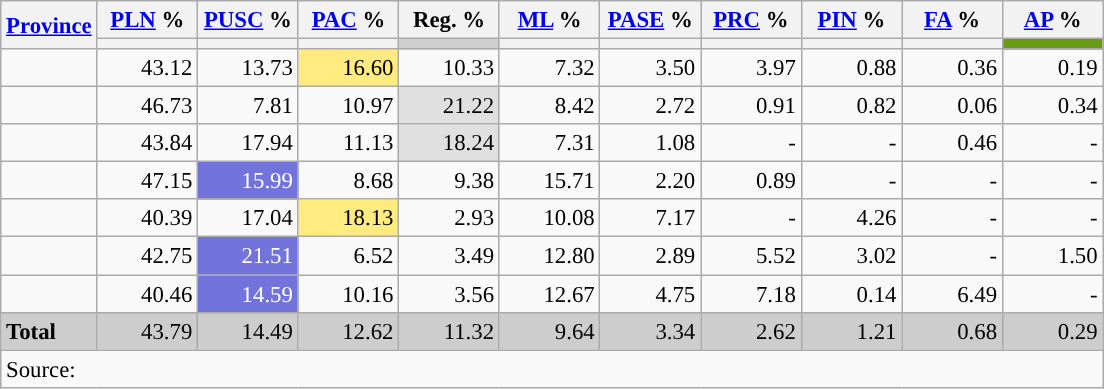<table class="wikitable sortable" style="text-align:right; font-size:95%">
<tr>
<th rowspan=2><a href='#'>Province</a></th>
<th width=60px><a href='#'>PLN</a> %</th>
<th width=60px><a href='#'>PUSC</a> %</th>
<th width=60px><a href='#'>PAC</a> %</th>
<th width=60px>Reg. %</th>
<th width=60px><a href='#'>ML</a> %</th>
<th width=60px><a href='#'>PASE</a> %</th>
<th width=60px><a href='#'>PRC</a> %</th>
<th width=60px><a href='#'>PIN</a> %</th>
<th width=60px><a href='#'>FA</a> %</th>
<th width=60px><a href='#'>AP</a> %</th>
</tr>
<tr>
<th style="color:inherit;background:"></th>
<th style="color:inherit;background:"></th>
<th style="color:inherit;background:"></th>
<th style="color:inherit;background:#cfcfcf"></th>
<th style="color:inherit;background:"></th>
<th style="color:inherit;background:"></th>
<th style="color:inherit;background:"></th>
<th style="color:inherit;background:"></th>
<th style="color:inherit;background:"></th>
<th style="color:inherit;background:#699C13"></th>
</tr>
<tr>
<td align="left"></td>
<td style="background:">43.12</td>
<td>13.73</td>
<td style="background:#FFEB7F; color:black;">16.60</td>
<td>10.33</td>
<td>7.32</td>
<td>3.50</td>
<td>3.97</td>
<td>0.88</td>
<td>0.36</td>
<td>0.19</td>
</tr>
<tr>
<td align="left"></td>
<td style="background:">46.73</td>
<td>7.81</td>
<td>10.97</td>
<td style="background:#E0E0E0; color:black;">21.22</td>
<td>8.42</td>
<td>2.72</td>
<td>0.91</td>
<td>0.82</td>
<td>0.06</td>
<td>0.34</td>
</tr>
<tr>
<td align="left"></td>
<td style="background:">43.84</td>
<td>17.94</td>
<td>11.13</td>
<td style="background:#E0E0E0; color:black;">18.24</td>
<td>7.31</td>
<td>1.08</td>
<td>-</td>
<td>-</td>
<td>0.46</td>
<td>-</td>
</tr>
<tr>
<td align="left"></td>
<td style="background:">47.15</td>
<td style="background:#7373dc; color:white;">15.99</td>
<td>8.68</td>
<td>9.38</td>
<td>15.71</td>
<td>2.20</td>
<td>0.89</td>
<td>-</td>
<td>-</td>
<td>-</td>
</tr>
<tr>
<td align="left"></td>
<td style="background:">40.39</td>
<td>17.04</td>
<td style="background:#FFEB7F; color:black;">18.13</td>
<td>2.93</td>
<td>10.08</td>
<td>7.17</td>
<td>-</td>
<td>4.26</td>
<td>-</td>
<td>-</td>
</tr>
<tr>
<td align="left"></td>
<td style="background:">42.75</td>
<td style="background:#7373dc; color:white;">21.51</td>
<td>6.52</td>
<td>3.49</td>
<td>12.80</td>
<td>2.89</td>
<td>5.52</td>
<td>3.02</td>
<td>-</td>
<td>1.50</td>
</tr>
<tr>
<td align="left"></td>
<td style="background:">40.46</td>
<td style="background:#7373dc; color:white;">14.59</td>
<td>10.16</td>
<td>3.56</td>
<td>12.67</td>
<td>4.75</td>
<td>7.18</td>
<td>0.14</td>
<td>6.49</td>
<td>-</td>
</tr>
<tr style="background:#CDCDCD;">
<td align="left"><strong>Total</strong></td>
<td style="background:">43.79</td>
<td>14.49</td>
<td>12.62</td>
<td>11.32</td>
<td>9.64</td>
<td>3.34</td>
<td>2.62</td>
<td>1.21</td>
<td>0.68</td>
<td>0.29</td>
</tr>
<tr>
<td align=left colspan=16>Source: </td>
</tr>
</table>
